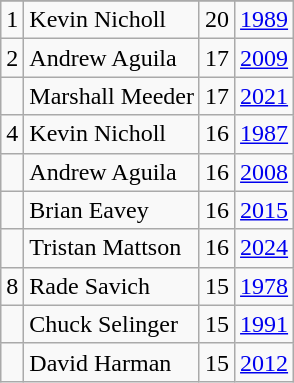<table class="wikitable">
<tr>
</tr>
<tr>
<td>1</td>
<td>Kevin Nicholl</td>
<td>20</td>
<td><a href='#'>1989</a></td>
</tr>
<tr>
<td>2</td>
<td>Andrew Aguila</td>
<td>17</td>
<td><a href='#'>2009</a></td>
</tr>
<tr>
<td></td>
<td>Marshall Meeder</td>
<td>17</td>
<td><a href='#'>2021</a></td>
</tr>
<tr>
<td>4</td>
<td>Kevin Nicholl</td>
<td>16</td>
<td><a href='#'>1987</a></td>
</tr>
<tr>
<td></td>
<td>Andrew Aguila</td>
<td>16</td>
<td><a href='#'>2008</a></td>
</tr>
<tr>
<td></td>
<td>Brian Eavey</td>
<td>16</td>
<td><a href='#'>2015</a></td>
</tr>
<tr>
<td></td>
<td>Tristan Mattson</td>
<td>16</td>
<td><a href='#'>2024</a></td>
</tr>
<tr>
<td>8</td>
<td>Rade Savich</td>
<td>15</td>
<td><a href='#'>1978</a></td>
</tr>
<tr>
<td></td>
<td>Chuck Selinger</td>
<td>15</td>
<td><a href='#'>1991</a></td>
</tr>
<tr>
<td></td>
<td>David Harman</td>
<td>15</td>
<td><a href='#'>2012</a></td>
</tr>
</table>
